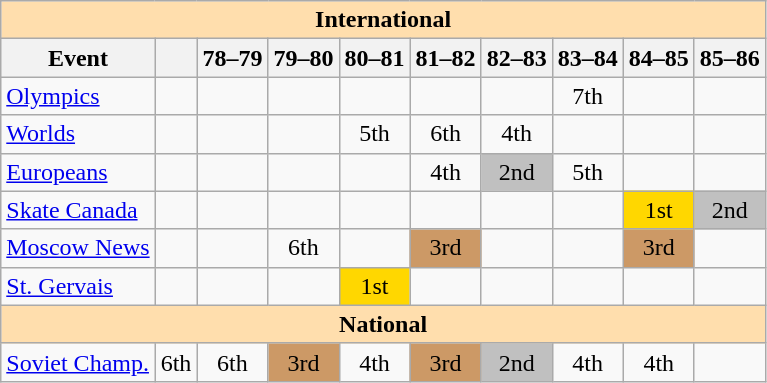<table class="wikitable" style="text-align:center">
<tr>
<th style="background-color: #ffdead; " colspan=10 align=center>International</th>
</tr>
<tr>
<th>Event</th>
<th></th>
<th>78–79</th>
<th>79–80</th>
<th>80–81</th>
<th>81–82</th>
<th>82–83</th>
<th>83–84</th>
<th>84–85</th>
<th>85–86</th>
</tr>
<tr>
<td align=left><a href='#'>Olympics</a></td>
<td></td>
<td></td>
<td></td>
<td></td>
<td></td>
<td></td>
<td>7th</td>
<td></td>
<td></td>
</tr>
<tr>
<td align=left><a href='#'>Worlds</a></td>
<td></td>
<td></td>
<td></td>
<td>5th</td>
<td>6th</td>
<td>4th</td>
<td></td>
<td></td>
<td></td>
</tr>
<tr>
<td align=left><a href='#'>Europeans</a></td>
<td></td>
<td></td>
<td></td>
<td></td>
<td>4th</td>
<td bgcolor=silver>2nd</td>
<td>5th</td>
<td></td>
<td></td>
</tr>
<tr>
<td align=left><a href='#'>Skate Canada</a></td>
<td></td>
<td></td>
<td></td>
<td></td>
<td></td>
<td></td>
<td></td>
<td bgcolor=gold>1st</td>
<td bgcolor=silver>2nd</td>
</tr>
<tr>
<td align=left><a href='#'>Moscow News</a></td>
<td></td>
<td></td>
<td>6th</td>
<td></td>
<td bgcolor=cc9966>3rd</td>
<td></td>
<td></td>
<td bgcolor=cc9966>3rd</td>
<td></td>
</tr>
<tr>
<td align=left><a href='#'>St. Gervais</a></td>
<td></td>
<td></td>
<td></td>
<td bgcolor=gold>1st</td>
<td></td>
<td></td>
<td></td>
<td></td>
<td></td>
</tr>
<tr>
<th style="background-color: #ffdead; " colspan=10 align=center>National</th>
</tr>
<tr>
<td align=left><a href='#'>Soviet Champ.</a></td>
<td>6th</td>
<td>6th</td>
<td bgcolor=cc9966>3rd</td>
<td>4th</td>
<td bgcolor=cc9966>3rd</td>
<td bgcolor=silver>2nd</td>
<td>4th</td>
<td>4th</td>
<td></td>
</tr>
</table>
